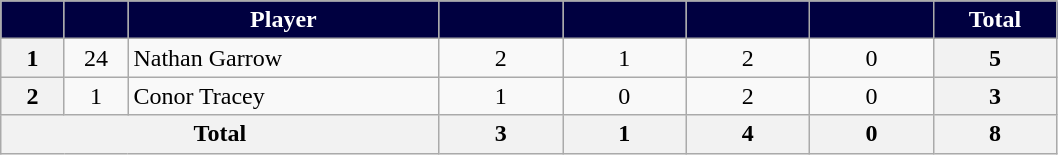<table class="wikitable" style="text-align:center;">
<tr>
<th style="background:#000040; color:white; width:35px;"></th>
<th style="background:#000040; color:white; width:35px;"></th>
<th style="background:#000040; color:white; width:200px;">Player</th>
<th style="background:#000040; color:white; width:75px;"><a href='#'></a></th>
<th style="background:#000040; color:white; width:75px;"><a href='#'></a></th>
<th style="background:#000040; color:white; width:75px;"><a href='#'></a></th>
<th style="background:#000040; color:white; width:75px;"><a href='#'></a></th>
<th style="background:#000040; color:white; width:75px;">Total</th>
</tr>
<tr>
<th>1</th>
<td>24</td>
<td align="left"> Nathan Garrow</td>
<td>2</td>
<td>1</td>
<td>2</td>
<td>0</td>
<th>5</th>
</tr>
<tr>
<th>2</th>
<td>1</td>
<td align="left"> Conor Tracey</td>
<td>1</td>
<td>0</td>
<td>2</td>
<td>0</td>
<th>3</th>
</tr>
<tr>
<th colspan="3">Total</th>
<th>3</th>
<th>1</th>
<th>4</th>
<th>0</th>
<th>8</th>
</tr>
</table>
